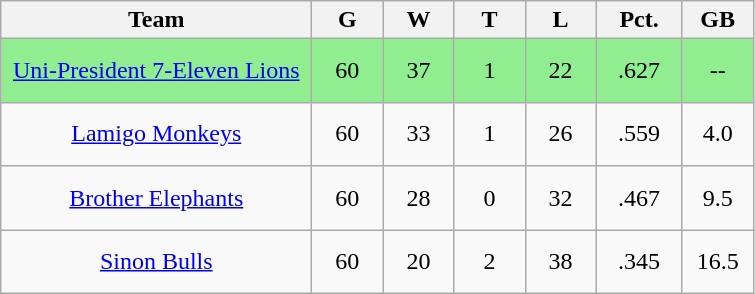<table class="wikitable" style="text-align:center">
<tr>
<th width=200>Team</th>
<th width=40>G</th>
<th width=40>W</th>
<th width=40>T</th>
<th width=40>L</th>
<th width=50>Pct.</th>
<th width=40>GB</th>
</tr>
<tr style="background:lightgreen;">
<td height=35><a href='#'>Uni-President 7-Eleven Lions</a></td>
<td>60</td>
<td>37</td>
<td>1</td>
<td>22</td>
<td>.627</td>
<td>--</td>
</tr>
<tr>
<td height=35><a href='#'>Lamigo Monkeys</a></td>
<td>60</td>
<td>33</td>
<td>1</td>
<td>26</td>
<td>.559</td>
<td>4.0</td>
</tr>
<tr>
<td height=35><a href='#'>Brother Elephants</a></td>
<td>60</td>
<td>28</td>
<td>0</td>
<td>32</td>
<td>.467</td>
<td>9.5</td>
</tr>
<tr>
<td height=35><a href='#'>Sinon Bulls</a></td>
<td>60</td>
<td>20</td>
<td>2</td>
<td>38</td>
<td>.345</td>
<td>16.5</td>
</tr>
</table>
